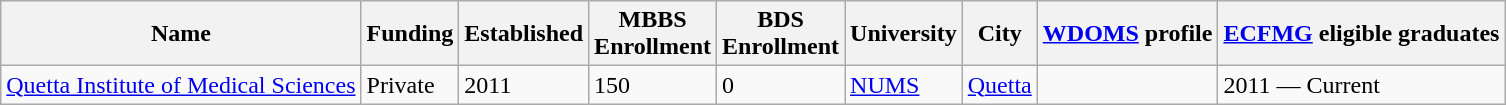<table class="wikitable sortable static-row-numbers static-row-header-hash">
<tr>
<th>Name</th>
<th>Funding</th>
<th>Established</th>
<th>MBBS<br>Enrollment</th>
<th>BDS<br>Enrollment</th>
<th>University</th>
<th>City</th>
<th><a href='#'>WDOMS</a> profile</th>
<th><a href='#'>ECFMG</a> eligible graduates</th>
</tr>
<tr>
<td><a href='#'>Quetta Institute of Medical Sciences</a></td>
<td>Private</td>
<td>2011</td>
<td>150</td>
<td>0</td>
<td><a href='#'>NUMS</a></td>
<td><a href='#'>Quetta</a></td>
<td></td>
<td>2011 — Current</td>
</tr>
</table>
